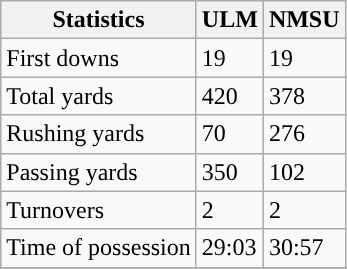<table class="wikitable">
<tr>
<th>Statistics</th>
<th>ULM</th>
<th>NMSU</th>
</tr>
<tr>
<td>First downs</td>
<td>19</td>
<td>19</td>
</tr>
<tr>
<td>Total yards</td>
<td>420</td>
<td>378</td>
</tr>
<tr>
<td>Rushing yards</td>
<td>70</td>
<td>276</td>
</tr>
<tr>
<td>Passing yards</td>
<td>350</td>
<td>102</td>
</tr>
<tr>
<td>Turnovers</td>
<td>2</td>
<td>2</td>
</tr>
<tr>
<td>Time of possession</td>
<td>29:03</td>
<td>30:57</td>
</tr>
<tr>
</tr>
</table>
